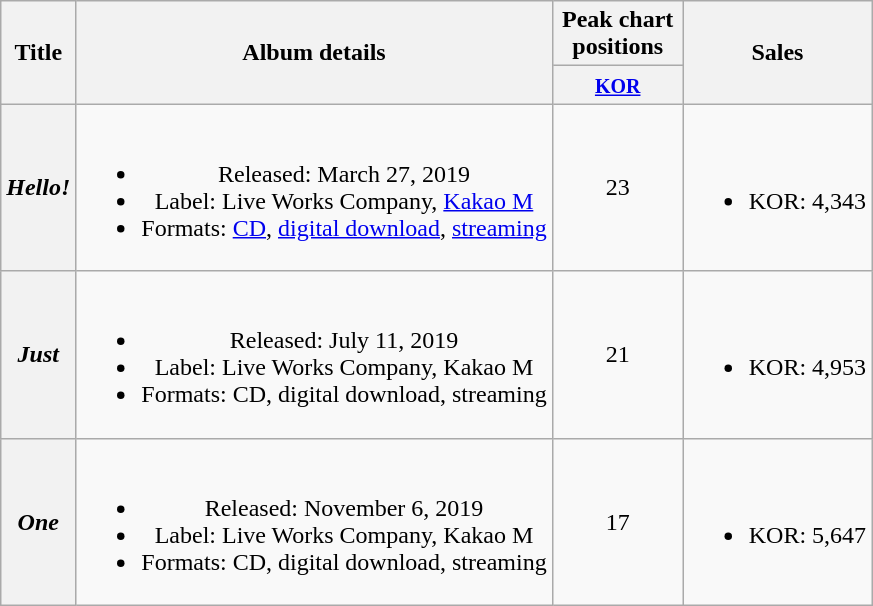<table class="wikitable plainrowheaders" style="text-align:center;">
<tr>
<th scope="col" rowspan="2">Title</th>
<th scope="col" rowspan="2">Album details</th>
<th scope="col" colspan="1" style="width:5em;">Peak chart positions</th>
<th scope="col" rowspan="2">Sales</th>
</tr>
<tr>
<th><small><a href='#'>KOR</a></small><br></th>
</tr>
<tr>
<th scope="row"><em>Hello!</em></th>
<td><br><ul><li>Released: March 27, 2019</li><li>Label: Live Works Company, <a href='#'>Kakao M</a></li><li>Formats: <a href='#'>CD</a>, <a href='#'>digital download</a>, <a href='#'>streaming</a></li></ul></td>
<td>23</td>
<td><br><ul><li>KOR: 4,343</li></ul></td>
</tr>
<tr>
<th scope="row"><em>Just</em></th>
<td><br><ul><li>Released: July 11, 2019</li><li>Label: Live Works Company, Kakao M</li><li>Formats: CD, digital download, streaming</li></ul></td>
<td>21</td>
<td><br><ul><li>KOR: 4,953</li></ul></td>
</tr>
<tr>
<th scope="row"><em>One</em></th>
<td><br><ul><li>Released: November 6, 2019</li><li>Label: Live Works Company, Kakao M</li><li>Formats: CD, digital download, streaming</li></ul></td>
<td>17</td>
<td><br><ul><li>KOR: 5,647</li></ul></td>
</tr>
</table>
